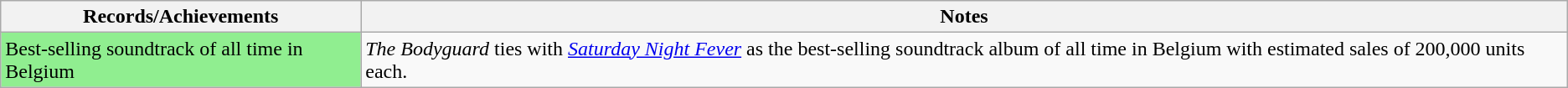<table class="wikitable sortable plainrowheaders">
<tr>
<th scope="col" width=20%>Records/Achievements</th>
<th scope="col" width=67%>Notes</th>
</tr>
<tr>
<td style="background-color: #90EE90;">Best-selling soundtrack of all time in Belgium</td>
<td><em>The Bodyguard</em> ties with <em><a href='#'>Saturday Night Fever</a></em> as the best-selling soundtrack album of all time in Belgium with estimated sales of 200,000 units each.</td>
</tr>
</table>
